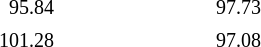<table style="text-align:center">
<tr>
<th width=223></th>
<th width=100></th>
<th width=223></th>
</tr>
<tr>
<td align=right><small>95.84</small> </td>
<td></td>
<td align=left> <small>97.73</small></td>
</tr>
<tr>
<td align=right><small>101.28</small> </td>
<td></td>
<td align=left> <small>97.08</small></td>
</tr>
</table>
